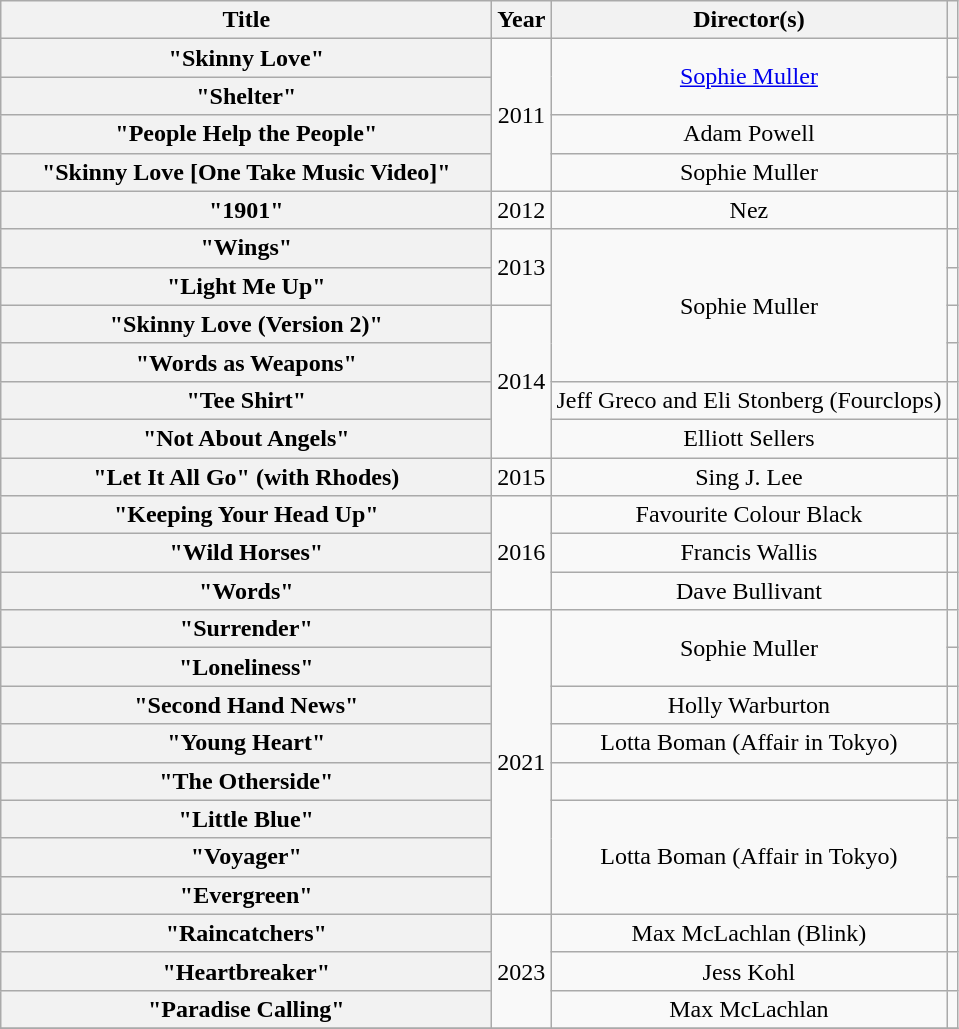<table class="wikitable plainrowheaders" style="text-align:center;">
<tr>
<th scope="col" style="width:20em;">Title</th>
<th scope="col" style="width:1em;">Year</th>
<th scope="col">Director(s)</th>
<th scope="col"></th>
</tr>
<tr>
<th scope="row">"Skinny Love"</th>
<td rowspan="4">2011</td>
<td rowspan="2"><a href='#'>Sophie Muller</a></td>
<td style="text-align:center;"></td>
</tr>
<tr>
<th scope="row">"Shelter"</th>
<td style="text-align:center;"></td>
</tr>
<tr>
<th scope="row">"People Help the People"</th>
<td>Adam Powell</td>
<td style="text-align:center;"></td>
</tr>
<tr>
<th scope="row">"Skinny Love [One Take Music Video]"</th>
<td>Sophie Muller</td>
<td style="text-align:center;"></td>
</tr>
<tr>
<th scope="row">"1901"</th>
<td>2012</td>
<td>Nez</td>
<td style="text-align:center;"></td>
</tr>
<tr>
<th scope="row">"Wings"</th>
<td rowspan="2">2013</td>
<td rowspan="4">Sophie Muller</td>
<td style="text-align:center;"></td>
</tr>
<tr>
<th scope="row">"Light Me Up"</th>
<td style="text-align:center;"></td>
</tr>
<tr>
<th scope="row">"Skinny Love (Version 2)"</th>
<td rowspan="4">2014</td>
<td style="text-align:center;"></td>
</tr>
<tr>
<th scope="row">"Words as Weapons"</th>
<td style="text-align:center;"></td>
</tr>
<tr>
<th scope="row">"Tee Shirt"</th>
<td>Jeff Greco and Eli Stonberg (Fourclops)</td>
<td style="text-align:center;"></td>
</tr>
<tr>
<th scope="row">"Not About Angels"</th>
<td>Elliott Sellers</td>
<td style="text-align:center;"></td>
</tr>
<tr>
<th scope="row">"Let It All Go" (with Rhodes)</th>
<td>2015</td>
<td>Sing J. Lee</td>
<td style="text-align:center;"></td>
</tr>
<tr>
<th scope="row">"Keeping Your Head Up"</th>
<td rowspan="3">2016</td>
<td>Favourite Colour Black</td>
<td style="text-align:center;"></td>
</tr>
<tr>
<th scope="row">"Wild Horses"</th>
<td>Francis Wallis</td>
<td style="text-align:center;"></td>
</tr>
<tr>
<th scope="row">"Words"</th>
<td>Dave Bullivant</td>
<td style="text-align:center;"></td>
</tr>
<tr>
<th scope="row">"Surrender"</th>
<td rowspan="8">2021</td>
<td rowspan="2">Sophie Muller</td>
<td style="text-align:center;"></td>
</tr>
<tr>
<th scope="row">"Loneliness"</th>
<td style="text-align:center;"></td>
</tr>
<tr>
<th scope="row">"Second Hand News"</th>
<td>Holly Warburton</td>
<td style="text-align:center;"></td>
</tr>
<tr>
<th scope="row">"Young Heart"</th>
<td>Lotta Boman (Affair in Tokyo)</td>
<td style="text-align:center;"></td>
</tr>
<tr>
<th scope="row">"The Otherside"</th>
<td></td>
<td style="text-align:center;"></td>
</tr>
<tr>
<th scope="row">"Little Blue"</th>
<td rowspan="3">Lotta Boman (Affair in Tokyo)</td>
<td style="text-align:center;"></td>
</tr>
<tr>
<th scope="row">"Voyager"</th>
<td style="text-align:center;"></td>
</tr>
<tr>
<th scope="row">"Evergreen"</th>
<td style="text-align:center;"></td>
</tr>
<tr>
<th scope="row">"Raincatchers"</th>
<td rowspan="3">2023</td>
<td>Max McLachlan (Blink)</td>
<td style="text-align:center;"></td>
</tr>
<tr>
<th scope="row">"Heartbreaker"</th>
<td rowspan="1">Jess Kohl</td>
<td style="text-align:center;"></td>
</tr>
<tr>
<th scope="row">"Paradise Calling"</th>
<td rowspan="1">Max McLachlan</td>
<td style="text-align:center;"></td>
</tr>
<tr>
</tr>
</table>
